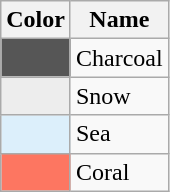<table class="wikitable">
<tr>
<th>Color</th>
<th>Name</th>
</tr>
<tr>
<td bgcolor="565656"></td>
<td>Charcoal</td>
</tr>
<tr>
<td bgcolor="ededed"></td>
<td>Snow</td>
</tr>
<tr>
<td bgcolor="dceffb"></td>
<td>Sea</td>
</tr>
<tr>
<td bgcolor=" fd7661"></td>
<td>Coral</td>
</tr>
</table>
